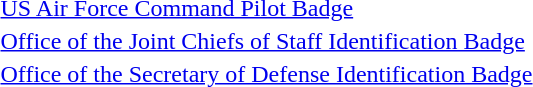<table>
<tr>
<td></td>
<td><a href='#'>US Air Force Command Pilot Badge</a></td>
</tr>
<tr>
<td></td>
<td><a href='#'>Office of the Joint Chiefs of Staff Identification Badge</a></td>
</tr>
<tr>
<td></td>
<td><a href='#'>Office of the Secretary of Defense Identification Badge</a></td>
</tr>
</table>
